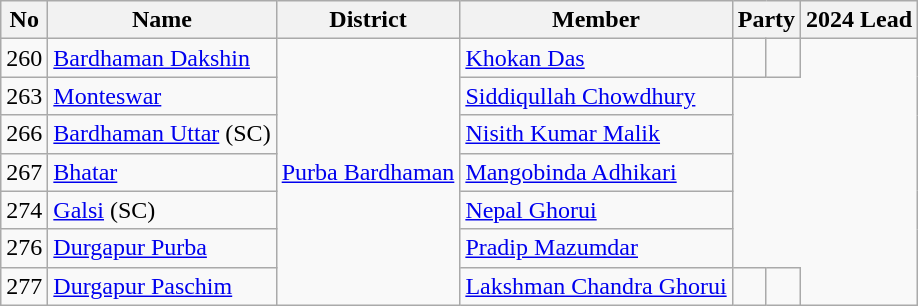<table class="wikitable sortable">
<tr>
<th>No</th>
<th>Name</th>
<th>District</th>
<th>Member</th>
<th colspan="2">Party</th>
<th colspan="2">2024 Lead</th>
</tr>
<tr>
<td>260</td>
<td><a href='#'>Bardhaman Dakshin</a></td>
<td rowspan="7"><a href='#'>Purba Bardhaman</a></td>
<td><a href='#'>Khokan Das</a></td>
<td></td>
<td></td>
</tr>
<tr>
<td>263</td>
<td><a href='#'>Monteswar</a></td>
<td><a href='#'>Siddiqullah Chowdhury</a></td>
</tr>
<tr>
<td>266</td>
<td><a href='#'>Bardhaman Uttar</a> (SC)</td>
<td><a href='#'>Nisith Kumar Malik</a></td>
</tr>
<tr>
<td>267</td>
<td><a href='#'>Bhatar</a></td>
<td><a href='#'>Mangobinda Adhikari</a></td>
</tr>
<tr>
<td>274</td>
<td><a href='#'>Galsi</a> (SC)</td>
<td><a href='#'>Nepal Ghorui</a></td>
</tr>
<tr>
<td>276</td>
<td><a href='#'>Durgapur Purba</a></td>
<td><a href='#'>Pradip Mazumdar</a></td>
</tr>
<tr>
<td>277</td>
<td><a href='#'>Durgapur Paschim</a></td>
<td><a href='#'>Lakshman Chandra Ghorui</a></td>
<td></td>
<td></td>
</tr>
</table>
